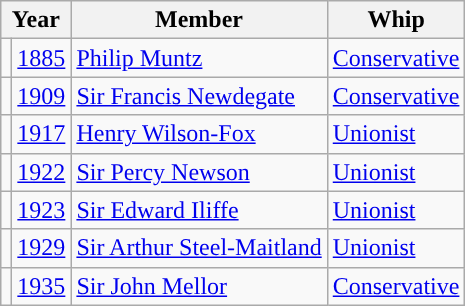<table class="wikitable">
<tr>
<th colspan="2">Year</th>
<th>Member</th>
<th>Whip</th>
</tr>
<tr>
<td style="color:inherit;background-color: "></td>
<td><a href='#'>1885</a></td>
<td><a href='#'>Philip Muntz</a> </td>
<td><a href='#'>Conservative</a></td>
</tr>
<tr>
<td style="color:inherit;background-color: "></td>
<td><a href='#'>1909</a></td>
<td><a href='#'>Sir Francis Newdegate</a> </td>
<td><a href='#'>Conservative</a></td>
</tr>
<tr>
<td style="color:inherit;background-color: "></td>
<td><a href='#'>1917</a></td>
<td><a href='#'>Henry Wilson-Fox</a> </td>
<td><a href='#'>Unionist</a></td>
</tr>
<tr>
<td style="color:inherit;background-color: "></td>
<td><a href='#'>1922</a></td>
<td><a href='#'>Sir Percy Newson</a>  </td>
<td><a href='#'>Unionist</a></td>
</tr>
<tr>
<td style="color:inherit;background-color: "></td>
<td><a href='#'>1923</a></td>
<td><a href='#'>Sir Edward Iliffe</a></td>
<td><a href='#'>Unionist</a></td>
</tr>
<tr>
<td style="color:inherit;background-color: "></td>
<td><a href='#'>1929</a></td>
<td><a href='#'>Sir Arthur Steel-Maitland</a>  </td>
<td><a href='#'>Unionist</a></td>
</tr>
<tr>
<td style="color:inherit;background-color: "></td>
<td><a href='#'>1935</a></td>
<td><a href='#'>Sir John Mellor</a>  </td>
<td><a href='#'>Conservative</a></td>
</tr>
</table>
